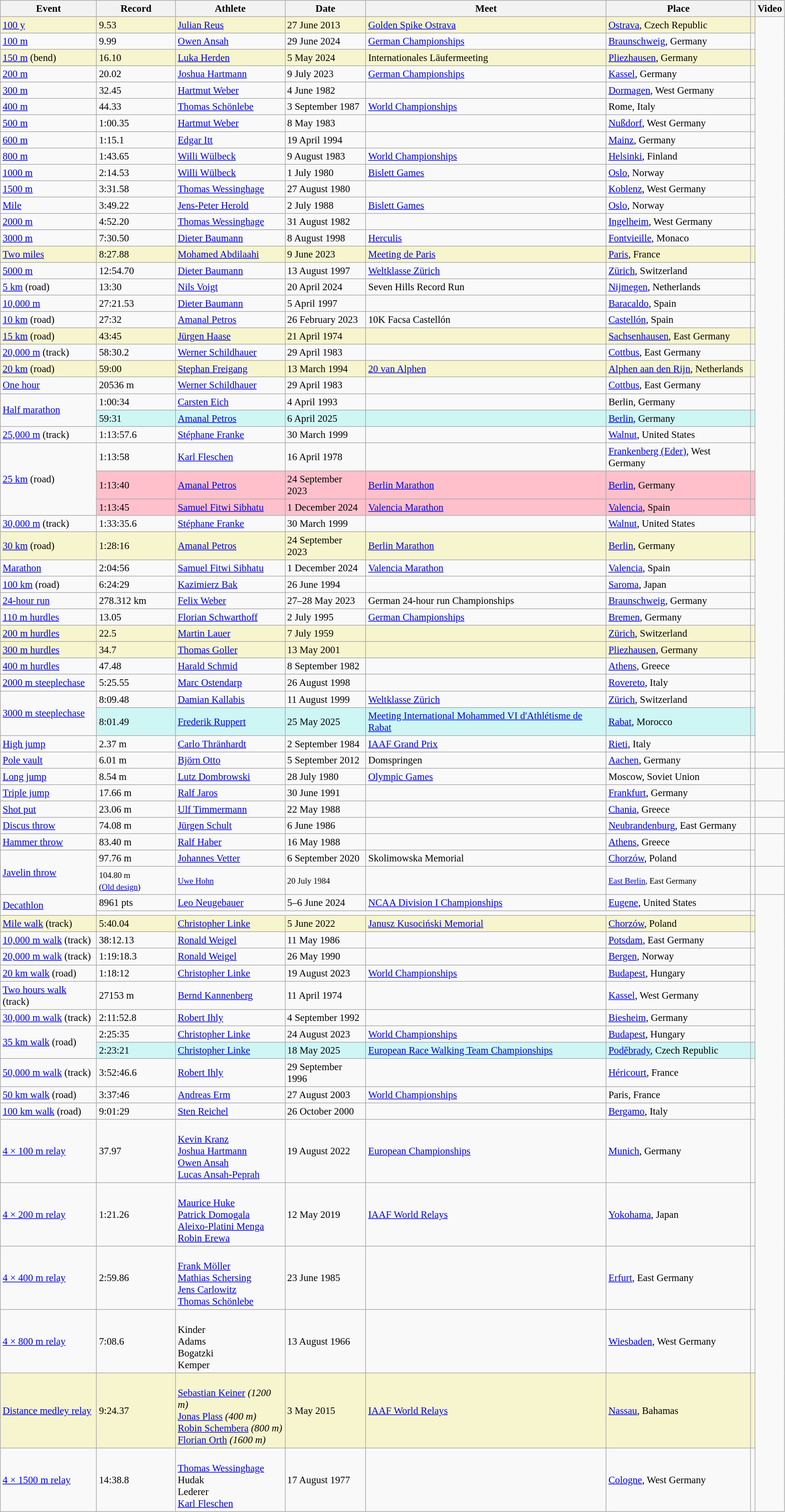<table class="wikitable" style="font-size:95%; width: 95%;">
<tr>
<th>Event</th>
<th>Record</th>
<th>Athlete</th>
<th>Date</th>
<th>Meet</th>
<th>Place</th>
<th></th>
<th>Video</th>
</tr>
<tr style="background:#f6F5CE;">
<td><a href='#'>100 y</a></td>
<td>9.53 </td>
<td><a href='#'>Julian Reus</a></td>
<td>27 June 2013</td>
<td><a href='#'>Golden Spike Ostrava</a></td>
<td><a href='#'>Ostrava</a>, Czech Republic</td>
<td></td>
</tr>
<tr>
<td><a href='#'>100 m</a></td>
<td>9.99 </td>
<td><a href='#'>Owen Ansah</a></td>
<td>29 June 2024</td>
<td><a href='#'>German Championships</a></td>
<td><a href='#'>Braunschweig</a>, Germany</td>
<td></td>
</tr>
<tr style="background:#f6F5CE;">
<td><a href='#'>150 m</a> (bend)</td>
<td>16.10 </td>
<td><a href='#'>Luka Herden</a></td>
<td>5 May 2024</td>
<td>Internationales Läufermeeting</td>
<td><a href='#'>Pliezhausen</a>, Germany</td>
<td></td>
</tr>
<tr>
<td><a href='#'>200 m</a></td>
<td>20.02 </td>
<td><a href='#'>Joshua Hartmann</a></td>
<td>9 July 2023</td>
<td><a href='#'>German Championships</a></td>
<td><a href='#'>Kassel</a>, Germany</td>
<td></td>
</tr>
<tr>
<td><a href='#'>300 m</a></td>
<td>32.45</td>
<td><a href='#'>Hartmut Weber</a></td>
<td>4 June 1982</td>
<td></td>
<td><a href='#'>Dormagen</a>, West Germany</td>
<td></td>
</tr>
<tr>
<td><a href='#'>400 m</a></td>
<td>44.33</td>
<td><a href='#'>Thomas Schönlebe</a></td>
<td>3 September 1987</td>
<td><a href='#'>World Championships</a></td>
<td>Rome, Italy</td>
<td></td>
</tr>
<tr>
<td><a href='#'>500 m</a></td>
<td>1:00.35</td>
<td><a href='#'>Hartmut Weber</a></td>
<td>8 May 1983</td>
<td></td>
<td><a href='#'>Nußdorf</a>, West Germany</td>
<td></td>
</tr>
<tr>
<td><a href='#'>600 m</a></td>
<td>1:15.1</td>
<td><a href='#'>Edgar Itt</a></td>
<td>19 April 1994</td>
<td></td>
<td><a href='#'>Mainz</a>, Germany</td>
<td></td>
</tr>
<tr>
<td><a href='#'>800 m</a></td>
<td>1:43.65</td>
<td><a href='#'>Willi Wülbeck</a></td>
<td>9 August 1983</td>
<td><a href='#'>World Championships</a></td>
<td><a href='#'>Helsinki</a>, Finland</td>
<td></td>
</tr>
<tr>
<td><a href='#'>1000 m</a></td>
<td>2:14.53</td>
<td><a href='#'>Willi Wülbeck</a></td>
<td>1 July 1980</td>
<td><a href='#'>Bislett Games</a></td>
<td><a href='#'>Oslo</a>, Norway</td>
<td></td>
</tr>
<tr>
<td><a href='#'>1500 m</a></td>
<td>3:31.58</td>
<td><a href='#'>Thomas Wessinghage</a></td>
<td>27 August 1980</td>
<td></td>
<td><a href='#'>Koblenz</a>, West Germany</td>
<td></td>
</tr>
<tr>
<td><a href='#'>Mile</a></td>
<td>3:49.22</td>
<td><a href='#'>Jens-Peter Herold</a></td>
<td>2 July 1988</td>
<td><a href='#'>Bislett Games</a></td>
<td><a href='#'>Oslo</a>, Norway</td>
<td></td>
</tr>
<tr>
<td><a href='#'>2000 m</a></td>
<td>4:52.20</td>
<td><a href='#'>Thomas Wessinghage</a></td>
<td>31 August 1982</td>
<td></td>
<td><a href='#'>Ingelheim</a>, West Germany</td>
<td></td>
</tr>
<tr>
<td><a href='#'>3000 m</a></td>
<td>7:30.50</td>
<td><a href='#'>Dieter Baumann</a></td>
<td>8 August 1998</td>
<td><a href='#'>Herculis</a></td>
<td><a href='#'>Fontvieille</a>, Monaco</td>
<td></td>
</tr>
<tr style="background:#f6F5CE;">
<td><a href='#'>Two miles</a></td>
<td>8:27.88</td>
<td><a href='#'>Mohamed Abdilaahi</a></td>
<td>9 June 2023</td>
<td><a href='#'>Meeting de Paris</a></td>
<td><a href='#'>Paris</a>, France</td>
<td></td>
</tr>
<tr>
<td><a href='#'>5000 m</a></td>
<td>12:54.70</td>
<td><a href='#'>Dieter Baumann</a></td>
<td>13 August 1997</td>
<td><a href='#'>Weltklasse Zürich</a></td>
<td><a href='#'>Zürich</a>, Switzerland</td>
<td></td>
</tr>
<tr>
<td><a href='#'>5 km</a> (road)</td>
<td>13:30</td>
<td><a href='#'>Nils Voigt</a></td>
<td>20 April 2024</td>
<td>Seven Hills Record Run</td>
<td><a href='#'>Nijmegen</a>, Netherlands</td>
<td></td>
</tr>
<tr>
<td><a href='#'>10,000 m</a></td>
<td>27:21.53</td>
<td><a href='#'>Dieter Baumann</a></td>
<td>5 April 1997</td>
<td></td>
<td><a href='#'>Baracaldo</a>, Spain</td>
<td></td>
</tr>
<tr>
<td><a href='#'>10 km</a> (road)</td>
<td>27:32</td>
<td><a href='#'>Amanal Petros</a></td>
<td>26 February 2023</td>
<td>10K Facsa Castellón</td>
<td><a href='#'>Castellón</a>, Spain</td>
<td></td>
</tr>
<tr style="background:#f6F5CE;">
<td><a href='#'>15 km</a> (road)</td>
<td>43:45</td>
<td><a href='#'>Jürgen Haase</a></td>
<td>21 April 1974</td>
<td></td>
<td><a href='#'>Sachsenhausen</a>, East Germany</td>
<td></td>
</tr>
<tr>
<td><a href='#'>20,000 m</a> (track)</td>
<td>58:30.2 </td>
<td><a href='#'>Werner Schildhauer</a></td>
<td>29 April 1983</td>
<td></td>
<td><a href='#'>Cottbus</a>, East Germany</td>
<td></td>
</tr>
<tr style="background:#f6F5CE;">
<td><a href='#'>20 km</a> (road)</td>
<td>59:00</td>
<td><a href='#'>Stephan Freigang</a></td>
<td>13 March 1994</td>
<td><a href='#'>20 van Alphen</a></td>
<td><a href='#'>Alphen aan den Rijn</a>, Netherlands</td>
<td></td>
</tr>
<tr>
<td><a href='#'>One hour</a></td>
<td>20536 m</td>
<td><a href='#'>Werner Schildhauer</a></td>
<td>29 April 1983</td>
<td></td>
<td><a href='#'>Cottbus</a>, East Germany</td>
<td></td>
</tr>
<tr>
<td rowspan=2><a href='#'>Half marathon</a></td>
<td>1:00:34</td>
<td><a href='#'>Carsten Eich</a></td>
<td>4 April 1993</td>
<td></td>
<td>Berlin, Germany</td>
<td></td>
</tr>
<tr style="background:#CEF6F5;">
<td>59:31</td>
<td><a href='#'>Amanal Petros</a></td>
<td>6 April 2025</td>
<td></td>
<td><a href='#'>Berlin</a>, Germany</td>
<td></td>
</tr>
<tr>
<td><a href='#'>25,000 m</a> (track)</td>
<td>1:13:57.6</td>
<td><a href='#'>Stéphane Franke</a></td>
<td>30 March 1999</td>
<td></td>
<td><a href='#'>Walnut</a>, United States</td>
<td></td>
</tr>
<tr>
<td rowspan=3><a href='#'>25 km</a> (road)</td>
<td>1:13:58</td>
<td><a href='#'>Karl Fleschen</a></td>
<td>16 April 1978</td>
<td></td>
<td><a href='#'>Frankenberg (Eder)</a>, West Germany</td>
<td></td>
</tr>
<tr style="background:pink">
<td>1:13:40</td>
<td><a href='#'>Amanal Petros</a></td>
<td>24 September 2023</td>
<td><a href='#'>Berlin Marathon</a></td>
<td><a href='#'>Berlin</a>, Germany</td>
<td></td>
</tr>
<tr style="background:pink">
<td>1:13:45</td>
<td><a href='#'>Samuel Fitwi Sibhatu</a></td>
<td>1 December 2024</td>
<td><a href='#'>Valencia Marathon</a></td>
<td><a href='#'>Valencia</a>, Spain</td>
<td></td>
</tr>
<tr>
<td><a href='#'>30,000 m</a> (track)</td>
<td>1:33:35.6</td>
<td><a href='#'>Stéphane Franke</a></td>
<td>30 March 1999</td>
<td></td>
<td><a href='#'>Walnut</a>, United States</td>
<td></td>
</tr>
<tr style="background:#f6F5CE;">
<td><a href='#'>30 km</a> (road)</td>
<td>1:28:16</td>
<td><a href='#'>Amanal Petros</a></td>
<td>24 September 2023</td>
<td><a href='#'>Berlin Marathon</a></td>
<td><a href='#'>Berlin</a>, Germany</td>
<td></td>
</tr>
<tr>
<td><a href='#'>Marathon</a></td>
<td>2:04:56</td>
<td><a href='#'>Samuel Fitwi Sibhatu</a></td>
<td>1 December 2024</td>
<td><a href='#'>Valencia Marathon</a></td>
<td><a href='#'>Valencia</a>, Spain</td>
<td></td>
</tr>
<tr>
<td><a href='#'>100 km</a> (road)</td>
<td>6:24:29</td>
<td><a href='#'>Kazimierz Bak</a></td>
<td>26 June 1994</td>
<td></td>
<td><a href='#'>Saroma</a>, Japan</td>
<td></td>
</tr>
<tr>
<td><a href='#'>24-hour run</a></td>
<td>278.312 km</td>
<td><a href='#'>Felix Weber</a></td>
<td>27–28 May 2023</td>
<td>German 24-hour run Championships</td>
<td><a href='#'>Braunschweig</a>, Germany</td>
<td></td>
</tr>
<tr>
<td><a href='#'>110 m hurdles</a></td>
<td>13.05 </td>
<td><a href='#'>Florian Schwarthoff</a></td>
<td>2 July 1995</td>
<td><a href='#'>German Championships</a></td>
<td><a href='#'>Bremen</a>, Germany</td>
<td></td>
</tr>
<tr style="background:#f6F5CE;">
<td><a href='#'>200 m hurdles</a></td>
<td>22.5 </td>
<td><a href='#'>Martin Lauer</a></td>
<td>7 July 1959</td>
<td></td>
<td><a href='#'>Zürich</a>, Switzerland</td>
<td></td>
</tr>
<tr style="background:#f6F5CE;">
<td><a href='#'>300 m hurdles</a></td>
<td>34.7 </td>
<td><a href='#'>Thomas Goller</a></td>
<td>13 May 2001</td>
<td></td>
<td><a href='#'>Pliezhausen</a>, Germany</td>
<td></td>
</tr>
<tr>
<td><a href='#'>400 m hurdles</a></td>
<td>47.48</td>
<td><a href='#'>Harald Schmid</a></td>
<td>8 September 1982</td>
<td></td>
<td><a href='#'>Athens</a>, Greece</td>
<td></td>
</tr>
<tr>
<td><a href='#'>2000 m steeplechase</a></td>
<td>5:25.55</td>
<td><a href='#'>Marc Ostendarp</a></td>
<td>26 August 1998</td>
<td></td>
<td><a href='#'>Rovereto</a>, Italy</td>
<td></td>
</tr>
<tr>
<td rowspan=2><a href='#'>3000 m steeplechase</a></td>
<td>8:09.48</td>
<td><a href='#'>Damian Kallabis</a></td>
<td>11 August 1999</td>
<td><a href='#'>Weltklasse Zürich</a></td>
<td><a href='#'>Zürich</a>, Switzerland</td>
<td></td>
</tr>
<tr bgcolor=#CEF6F5>
<td>8:01.49</td>
<td><a href='#'>Frederik Ruppert</a></td>
<td>25 May 2025</td>
<td><a href='#'>Meeting International Mohammed VI d'Athlétisme de Rabat</a></td>
<td><a href='#'>Rabat</a>, Morocco</td>
<td></td>
</tr>
<tr>
<td><a href='#'>High jump</a></td>
<td>2.37 m</td>
<td><a href='#'>Carlo Thränhardt</a></td>
<td>2 September 1984</td>
<td><a href='#'>IAAF Grand Prix</a></td>
<td><a href='#'>Rieti</a>, Italy</td>
<td></td>
</tr>
<tr>
<td><a href='#'>Pole vault</a></td>
<td>6.01 m</td>
<td><a href='#'>Björn Otto</a></td>
<td>5 September 2012</td>
<td>Domspringen</td>
<td><a href='#'>Aachen</a>, Germany</td>
<td></td>
<td></td>
</tr>
<tr>
<td><a href='#'>Long jump</a></td>
<td>8.54 m </td>
<td><a href='#'>Lutz Dombrowski</a></td>
<td>28 July 1980</td>
<td><a href='#'>Olympic Games</a></td>
<td>Moscow, Soviet Union</td>
<td></td>
</tr>
<tr>
<td><a href='#'>Triple jump</a></td>
<td>17.66 m </td>
<td><a href='#'>Ralf Jaros</a></td>
<td>30 June 1991</td>
<td></td>
<td><a href='#'>Frankfurt</a>, Germany</td>
<td></td>
</tr>
<tr>
<td><a href='#'>Shot put</a></td>
<td>23.06 m</td>
<td><a href='#'>Ulf Timmermann</a></td>
<td>22 May 1988</td>
<td></td>
<td><a href='#'>Chania</a>, Greece</td>
<td></td>
<td></td>
</tr>
<tr>
<td><a href='#'>Discus throw</a></td>
<td>74.08 m</td>
<td><a href='#'>Jürgen Schult</a></td>
<td>6 June 1986</td>
<td></td>
<td><a href='#'>Neubrandenburg</a>, East Germany</td>
<td></td>
<td></td>
</tr>
<tr>
<td><a href='#'>Hammer throw</a></td>
<td>83.40 m</td>
<td><a href='#'>Ralf Haber</a></td>
<td>16 May 1988</td>
<td></td>
<td><a href='#'>Athens</a>, Greece</td>
<td></td>
</tr>
<tr>
<td rowspan=2><a href='#'>Javelin throw</a></td>
<td>97.76 m</td>
<td><a href='#'>Johannes Vetter</a></td>
<td>6 September 2020</td>
<td>Skolimowska Memorial</td>
<td><a href='#'>Chorzów</a>, Poland</td>
<td></td>
</tr>
<tr>
<td><small>104.80 m (<a href='#'>Old design</a>)</small></td>
<td><small><a href='#'>Uwe Hohn</a></small></td>
<td><small>20 July 1984</small></td>
<td></td>
<td><small><a href='#'>East Berlin</a>, East Germany</small></td>
<td></td>
<td></td>
</tr>
<tr>
<td rowspan=2><a href='#'>Decathlon</a></td>
<td>8961 pts</td>
<td><a href='#'>Leo Neugebauer</a></td>
<td>5–6 June 2024</td>
<td><a href='#'>NCAA Division I Championships</a></td>
<td><a href='#'>Eugene</a>, United States</td>
<td></td>
</tr>
<tr>
<td colspan=5></td>
<td></td>
</tr>
<tr style="background:#f6F5CE;">
<td><a href='#'>Mile walk</a> (track)</td>
<td>5:40.04</td>
<td><a href='#'>Christopher Linke</a></td>
<td>5 June 2022</td>
<td><a href='#'>Janusz Kusociński Memorial</a></td>
<td><a href='#'>Chorzów</a>, Poland</td>
<td></td>
</tr>
<tr>
<td><a href='#'>10,000 m walk</a> (track)</td>
<td>38:12.13</td>
<td><a href='#'>Ronald Weigel</a></td>
<td>11 May 1986</td>
<td></td>
<td><a href='#'>Potsdam</a>, East Germany</td>
<td></td>
</tr>
<tr>
<td><a href='#'>20,000 m walk</a> (track)</td>
<td>1:19:18.3</td>
<td><a href='#'>Ronald Weigel</a></td>
<td>26 May 1990</td>
<td></td>
<td><a href='#'>Bergen</a>, Norway</td>
<td></td>
</tr>
<tr>
<td><a href='#'>20 km walk</a> (road)</td>
<td>1:18:12</td>
<td><a href='#'>Christopher Linke</a></td>
<td>19 August 2023</td>
<td><a href='#'>World Championships</a></td>
<td><a href='#'>Budapest</a>, Hungary</td>
<td></td>
</tr>
<tr>
<td><a href='#'>Two hours walk</a> (track)</td>
<td>27153 m</td>
<td><a href='#'>Bernd Kannenberg</a></td>
<td>11 April 1974</td>
<td></td>
<td><a href='#'>Kassel</a>, West Germany</td>
<td></td>
</tr>
<tr>
<td><a href='#'>30,000 m walk</a> (track)</td>
<td>2:11:52.8</td>
<td><a href='#'>Robert Ihly</a></td>
<td>4 September 1992</td>
<td></td>
<td><a href='#'>Biesheim</a>, Germany</td>
<td></td>
</tr>
<tr>
<td rowspan=2><a href='#'>35 km walk</a> (road)</td>
<td>2:25:35</td>
<td><a href='#'>Christopher Linke</a></td>
<td>24 August 2023</td>
<td><a href='#'>World Championships</a></td>
<td><a href='#'>Budapest</a>, Hungary</td>
<td></td>
</tr>
<tr bgcolor="#CEF6F5">
<td>2:23:21</td>
<td><a href='#'>Christopher Linke</a></td>
<td>18 May 2025</td>
<td><a href='#'>European Race Walking Team Championships</a></td>
<td><a href='#'>Poděbrady</a>, Czech Republic</td>
<td></td>
</tr>
<tr>
<td><a href='#'>50,000 m walk</a> (track)</td>
<td>3:52:46.6</td>
<td><a href='#'>Robert Ihly</a></td>
<td>29 September 1996</td>
<td></td>
<td><a href='#'>Héricourt</a>, France</td>
<td></td>
</tr>
<tr>
<td><a href='#'>50 km walk</a> (road)</td>
<td>3:37:46</td>
<td><a href='#'>Andreas Erm</a></td>
<td>27 August 2003</td>
<td><a href='#'>World Championships</a></td>
<td>Paris, France</td>
<td></td>
</tr>
<tr>
<td><a href='#'>100 km walk</a> (road)</td>
<td>9:01:29</td>
<td><a href='#'>Sten Reichel</a></td>
<td>26 October 2000</td>
<td></td>
<td><a href='#'>Bergamo</a>, Italy</td>
<td></td>
</tr>
<tr>
<td><a href='#'>4 × 100 m relay</a></td>
<td>37.97</td>
<td><br><a href='#'>Kevin Kranz</a><br><a href='#'>Joshua Hartmann</a><br><a href='#'>Owen Ansah</a><br><a href='#'>Lucas Ansah-Peprah</a></td>
<td>19 August 2022</td>
<td><a href='#'>European Championships</a></td>
<td><a href='#'>Munich</a>, Germany</td>
<td></td>
</tr>
<tr>
<td><a href='#'>4 × 200 m relay</a></td>
<td>1:21.26</td>
<td><br><a href='#'>Maurice Huke</a><br><a href='#'>Patrick Domogala</a><br><a href='#'>Aleixo-Platini Menga</a><br><a href='#'>Robin Erewa</a></td>
<td>12 May 2019</td>
<td><a href='#'>IAAF World Relays</a></td>
<td><a href='#'>Yokohama</a>, Japan</td>
<td></td>
</tr>
<tr>
<td><a href='#'>4 × 400 m relay</a></td>
<td>2:59.86</td>
<td><br><a href='#'>Frank Möller</a><br><a href='#'>Mathias Schersing</a><br><a href='#'>Jens Carlowitz</a><br><a href='#'>Thomas Schönlebe</a></td>
<td>23 June 1985</td>
<td></td>
<td><a href='#'>Erfurt</a>, East Germany</td>
<td></td>
</tr>
<tr>
<td><a href='#'>4 × 800 m relay</a></td>
<td>7:08.6</td>
<td><br>Kinder<br>Adams<br>Bogatzki<br>Kemper</td>
<td>13 August 1966</td>
<td></td>
<td><a href='#'>Wiesbaden</a>, West Germany</td>
<td></td>
</tr>
<tr style="background:#f6F5CE;">
<td><a href='#'>Distance medley relay</a></td>
<td>9:24.37</td>
<td><br><a href='#'>Sebastian Keiner</a>  <em>(1200 m)</em><br><a href='#'>Jonas Plass</a>  <em>(400 m)</em><br><a href='#'>Robin Schembera</a>  <em>(800 m)</em><br><a href='#'>Florian Orth</a>  <em>(1600 m)</em></td>
<td>3 May 2015</td>
<td><a href='#'>IAAF World Relays</a></td>
<td><a href='#'>Nassau</a>, Bahamas</td>
<td></td>
</tr>
<tr>
<td><a href='#'>4 × 1500 m relay</a></td>
<td>14:38.8</td>
<td><br><a href='#'>Thomas Wessinghage</a><br>Hudak<br>Lederer<br><a href='#'>Karl Fleschen</a></td>
<td>17 August 1977</td>
<td></td>
<td><a href='#'>Cologne</a>, West Germany</td>
<td></td>
</tr>
</table>
